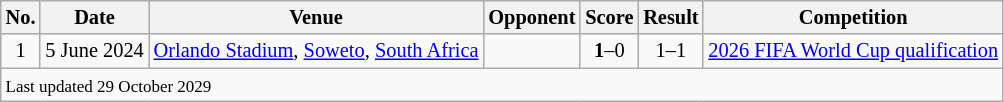<table class="wikitable" style="font-size:85%;">
<tr>
<th>No.</th>
<th>Date</th>
<th>Venue</th>
<th>Opponent</th>
<th>Score</th>
<th>Result</th>
<th>Competition</th>
</tr>
<tr>
<td align="center">1</td>
<td>5 June 2024</td>
<td><a href='#'>Orlando Stadium</a>, <a href='#'>Soweto</a>, <a href='#'>South Africa</a></td>
<td></td>
<td align=center><strong>1</strong>–0</td>
<td align=center>1–1</td>
<td><a href='#'>2026 FIFA World Cup qualification</a></td>
</tr>
<tr>
<td colspan="7"><small>Last updated 29 October 2029</small></td>
</tr>
</table>
